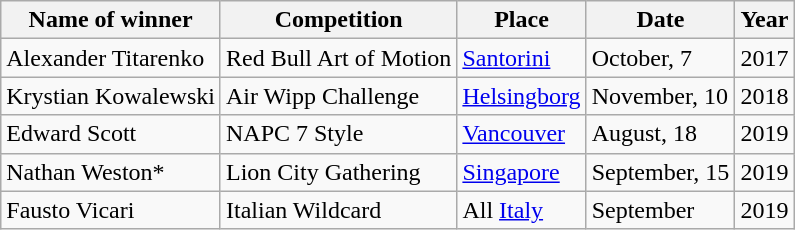<table class="wikitable">
<tr>
<th>Name of winner</th>
<th>Competition</th>
<th>Place</th>
<th>Date</th>
<th>Year</th>
</tr>
<tr>
<td> Alexander Titarenko</td>
<td>Red Bull Art of Motion</td>
<td> <a href='#'>Santorini</a></td>
<td>October, 7</td>
<td>2017</td>
</tr>
<tr>
<td> Krystian Kowalewski</td>
<td>Air Wipp Challenge</td>
<td> <a href='#'>Helsingborg</a></td>
<td>November, 10</td>
<td>2018</td>
</tr>
<tr>
<td> Edward Scott</td>
<td>NAPC 7 Style</td>
<td> <a href='#'>Vancouver</a></td>
<td>August, 18</td>
<td>2019</td>
</tr>
<tr>
<td> Nathan Weston*</td>
<td>Lion City Gathering</td>
<td> <a href='#'>Singapore</a></td>
<td>September, 15</td>
<td>2019</td>
</tr>
<tr>
<td> Fausto Vicari</td>
<td>Italian Wildcard</td>
<td> All <a href='#'>Italy</a></td>
<td>September</td>
<td>2019</td>
</tr>
</table>
